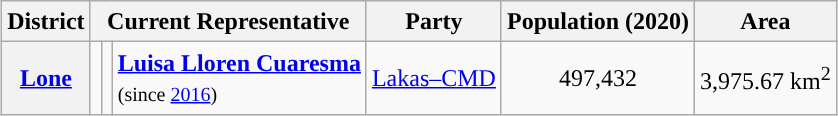<table class="wikitable sortable" style="margin: 1em auto; font-size:100%; line-height:20px; text-align:center">
<tr>
<th>District</th>
<th colspan="3">Current Representative</th>
<th>Party</th>
<th>Population (2020)</th>
<th>Area</th>
</tr>
<tr>
<th><a href='#'>Lone</a></th>
<td style="background:"></td>
<td></td>
<td style="text-align:left;"><strong><a href='#'>Luisa Lloren Cuaresma</a></strong><br><small>(since <a href='#'>2016</a>)</small></td>
<td><a href='#'>Lakas–CMD</a></td>
<td>497,432</td>
<td>3,975.67 km<sup>2</sup></td>
</tr>
</table>
